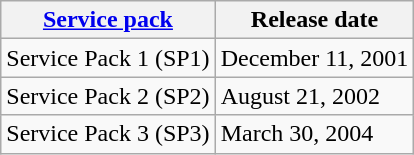<table border="1" class="wikitable floatright" style="font-size:100%">
<tr>
<th><a href='#'>Service pack</a></th>
<th>Release date</th>
</tr>
<tr>
<td>Service Pack 1 (SP1)</td>
<td>December 11, 2001</td>
</tr>
<tr>
<td>Service Pack 2 (SP2)</td>
<td>August 21, 2002</td>
</tr>
<tr>
<td>Service Pack 3 (SP3)</td>
<td>March 30, 2004</td>
</tr>
</table>
